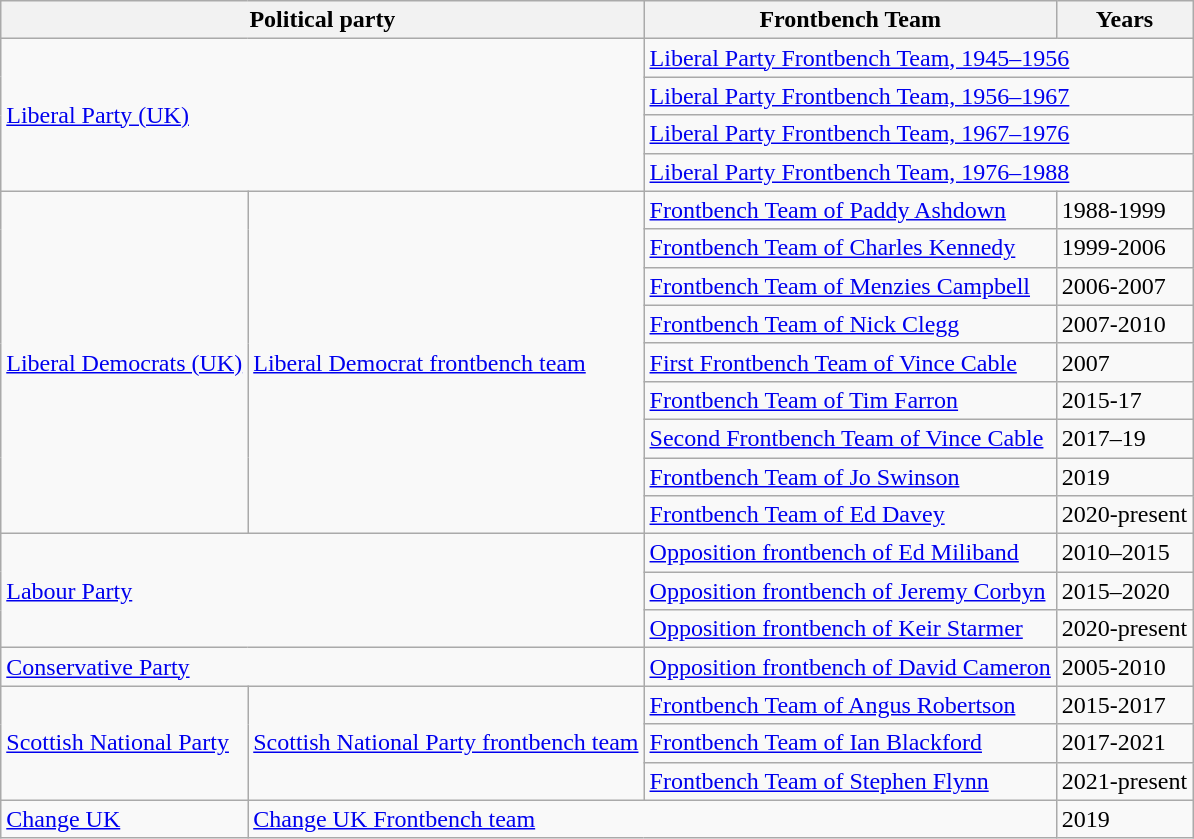<table class="wikitable">
<tr>
<th colspan="2">Political party</th>
<th>Frontbench Team</th>
<th>Years</th>
</tr>
<tr>
<td colspan="2" rowspan="4"><a href='#'>Liberal Party (UK)</a></td>
<td colspan="2"><a href='#'>Liberal Party Frontbench Team, 1945–1956</a></td>
</tr>
<tr>
<td colspan="2"><a href='#'>Liberal Party Frontbench Team, 1956–1967</a></td>
</tr>
<tr>
<td colspan="2"><a href='#'>Liberal Party Frontbench Team, 1967–1976</a></td>
</tr>
<tr>
<td colspan="2"><a href='#'>Liberal Party Frontbench Team, 1976–1988</a></td>
</tr>
<tr>
<td rowspan="9"><a href='#'>Liberal Democrats (UK)</a></td>
<td rowspan="9"><a href='#'>Liberal Democrat frontbench team</a></td>
<td><a href='#'>Frontbench Team of Paddy Ashdown</a></td>
<td>1988-1999</td>
</tr>
<tr>
<td><a href='#'>Frontbench Team of Charles Kennedy</a></td>
<td>1999-2006</td>
</tr>
<tr>
<td><a href='#'>Frontbench Team of Menzies Campbell</a></td>
<td>2006-2007</td>
</tr>
<tr>
<td><a href='#'>Frontbench Team of Nick Clegg</a></td>
<td>2007-2010</td>
</tr>
<tr>
<td><a href='#'>First Frontbench Team of Vince Cable</a></td>
<td>2007</td>
</tr>
<tr>
<td><a href='#'>Frontbench Team of Tim Farron</a></td>
<td>2015-17</td>
</tr>
<tr>
<td><a href='#'>Second Frontbench Team of Vince Cable</a></td>
<td>2017–19</td>
</tr>
<tr>
<td><a href='#'>Frontbench Team of Jo Swinson</a></td>
<td>2019</td>
</tr>
<tr>
<td><a href='#'>Frontbench Team of Ed Davey</a></td>
<td>2020-present</td>
</tr>
<tr>
<td colspan="2" rowspan="3"><a href='#'>Labour Party</a></td>
<td><a href='#'>Opposition frontbench of Ed Miliband</a></td>
<td>2010–2015</td>
</tr>
<tr>
<td><a href='#'>Opposition frontbench of Jeremy Corbyn</a></td>
<td>2015–2020</td>
</tr>
<tr>
<td><a href='#'>Opposition frontbench of Keir Starmer</a></td>
<td>2020-present</td>
</tr>
<tr>
<td colspan="2"><a href='#'>Conservative Party</a></td>
<td><a href='#'>Opposition frontbench of David Cameron</a></td>
<td>2005-2010</td>
</tr>
<tr>
<td rowspan="3"><a href='#'>Scottish National Party</a></td>
<td rowspan="3"><a href='#'>Scottish National Party frontbench team</a></td>
<td><a href='#'>Frontbench Team of Angus Robertson</a></td>
<td>2015-2017</td>
</tr>
<tr>
<td><a href='#'>Frontbench Team of Ian Blackford</a></td>
<td>2017-2021</td>
</tr>
<tr>
<td><a href='#'>Frontbench Team of Stephen Flynn</a></td>
<td>2021-present</td>
</tr>
<tr>
<td><a href='#'>Change UK</a></td>
<td colspan="2"><a href='#'>Change UK Frontbench team</a></td>
<td>2019</td>
</tr>
</table>
